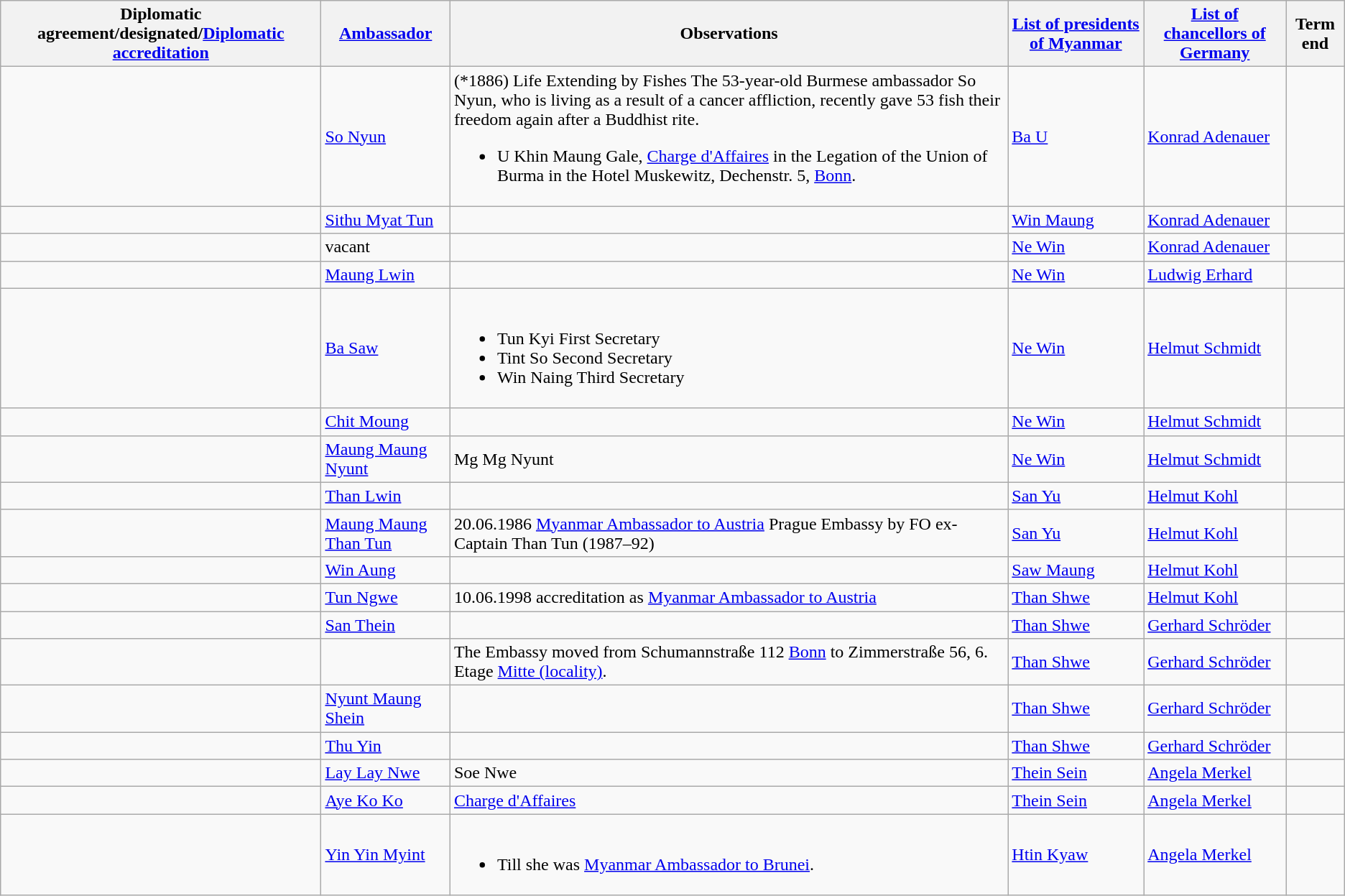<table class="wikitable sortable">
<tr>
<th>Diplomatic agreement/designated/<a href='#'>Diplomatic accreditation</a></th>
<th><a href='#'>Ambassador</a></th>
<th>Observations</th>
<th><a href='#'>List of presidents of Myanmar</a></th>
<th><a href='#'>List of chancellors of Germany</a></th>
<th>Term end</th>
</tr>
<tr>
<td></td>
<td><a href='#'>So Nyun</a></td>
<td>(*1886) Life Extending by Fishes The 53-year-old Burmese ambassador So Nyun, who is living as a result of a cancer affliction, recently gave 53 fish their freedom again after a Buddhist rite.<br><ul><li>U Khin Maung Gale, <a href='#'>Charge d'Affaires</a> in the Legation of the Union of Burma in the Hotel Muskewitz, Dechenstr. 5, <a href='#'>Bonn</a>.</li></ul></td>
<td><a href='#'>Ba U</a></td>
<td><a href='#'>Konrad Adenauer</a></td>
<td></td>
</tr>
<tr>
<td></td>
<td><a href='#'>Sithu Myat Tun</a></td>
<td></td>
<td><a href='#'>Win Maung</a></td>
<td><a href='#'>Konrad Adenauer</a></td>
<td></td>
</tr>
<tr>
<td></td>
<td>vacant</td>
<td></td>
<td><a href='#'>Ne Win</a></td>
<td><a href='#'>Konrad Adenauer</a></td>
<td></td>
</tr>
<tr>
<td></td>
<td><a href='#'>Maung Lwin</a></td>
<td></td>
<td><a href='#'>Ne Win</a></td>
<td><a href='#'>Ludwig Erhard</a></td>
<td></td>
</tr>
<tr>
<td></td>
<td><a href='#'>Ba Saw</a></td>
<td><br><ul><li>Tun Kyi First Secretary</li><li>Tint So Second Secretary</li><li>Win Naing Third Secretary</li></ul></td>
<td><a href='#'>Ne Win</a></td>
<td><a href='#'>Helmut Schmidt</a></td>
<td></td>
</tr>
<tr>
<td></td>
<td><a href='#'>Chit Moung</a></td>
<td></td>
<td><a href='#'>Ne Win</a></td>
<td><a href='#'>Helmut Schmidt</a></td>
<td></td>
</tr>
<tr>
<td></td>
<td><a href='#'>Maung Maung Nyunt</a></td>
<td>Mg Mg Nyunt</td>
<td><a href='#'>Ne Win</a></td>
<td><a href='#'>Helmut Schmidt</a></td>
<td></td>
</tr>
<tr>
<td></td>
<td><a href='#'>Than Lwin</a></td>
<td></td>
<td><a href='#'>San Yu</a></td>
<td><a href='#'>Helmut Kohl</a></td>
<td></td>
</tr>
<tr>
<td></td>
<td><a href='#'>Maung Maung Than Tun</a></td>
<td>20.06.1986 <a href='#'>Myanmar Ambassador to Austria</a> Prague Embassy by FO ex- Captain Than Tun (1987–92)</td>
<td><a href='#'>San Yu</a></td>
<td><a href='#'>Helmut Kohl</a></td>
<td></td>
</tr>
<tr>
<td></td>
<td><a href='#'>Win Aung</a></td>
<td></td>
<td><a href='#'>Saw Maung</a></td>
<td><a href='#'>Helmut Kohl</a></td>
<td></td>
</tr>
<tr>
<td></td>
<td><a href='#'>Tun Ngwe</a></td>
<td>10.06.1998 accreditation as <a href='#'>Myanmar Ambassador to Austria</a></td>
<td><a href='#'>Than Shwe</a></td>
<td><a href='#'>Helmut Kohl</a></td>
<td></td>
</tr>
<tr>
<td></td>
<td><a href='#'>San Thein</a></td>
<td></td>
<td><a href='#'>Than Shwe</a></td>
<td><a href='#'>Gerhard Schröder</a></td>
<td></td>
</tr>
<tr>
<td></td>
<td></td>
<td>The Embassy moved from Schumannstraße 112 <a href='#'>Bonn</a> to Zimmerstraße 56, 6. Etage <a href='#'>Mitte (locality)</a>.</td>
<td><a href='#'>Than Shwe</a></td>
<td><a href='#'>Gerhard Schröder</a></td>
<td></td>
</tr>
<tr>
<td></td>
<td><a href='#'>Nyunt Maung Shein</a></td>
<td></td>
<td><a href='#'>Than Shwe</a></td>
<td><a href='#'>Gerhard Schröder</a></td>
<td></td>
</tr>
<tr>
<td></td>
<td><a href='#'>Thu Yin</a></td>
<td></td>
<td><a href='#'>Than Shwe</a></td>
<td><a href='#'>Gerhard Schröder</a></td>
<td></td>
</tr>
<tr>
<td></td>
<td><a href='#'>Lay Lay Nwe</a></td>
<td>Soe Nwe</td>
<td><a href='#'>Thein Sein</a></td>
<td><a href='#'>Angela Merkel</a></td>
<td></td>
</tr>
<tr>
<td></td>
<td><a href='#'>Aye Ko Ko</a></td>
<td><a href='#'>Charge d'Affaires</a></td>
<td><a href='#'>Thein Sein</a></td>
<td><a href='#'>Angela Merkel</a></td>
<td></td>
</tr>
<tr>
<td></td>
<td><a href='#'>Yin Yin Myint</a></td>
<td><br><ul><li>Till  she was <a href='#'>Myanmar Ambassador to Brunei</a>.</li></ul></td>
<td><a href='#'>Htin Kyaw</a></td>
<td><a href='#'>Angela Merkel</a></td>
<td></td>
</tr>
</table>
